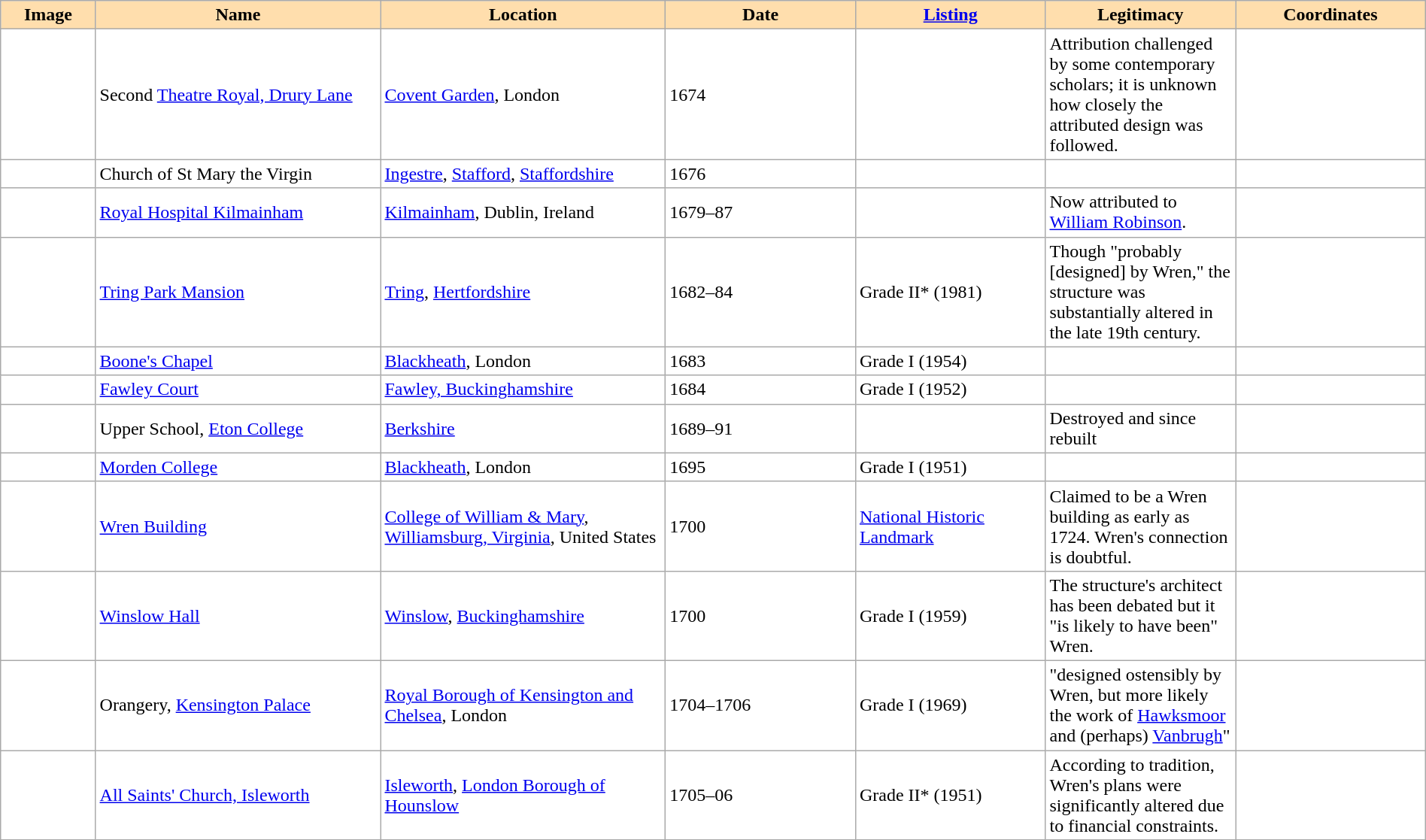<table class="wikitable sortable" style="width:100%; background:#fff;">
<tr>
<th class="unsortable" align="left" width="5%" style="background:#ffdead;">Image</th>
<th align="left" width="15%" style="background:#ffdead;">Name</th>
<th align="left" width="15%" style="background:#ffdead;">Location</th>
<th align="left" width="10%" style="background:#ffdead;">Date</th>
<th align="left" width="10%" style="background:#ffdead;"><a href='#'>Listing</a></th>
<th align="left" width="10%" style="background:#ffdead;">Legitimacy</th>
<th align="left" width="10%" style="background:#ffdead;">Coordinates</th>
</tr>
<tr>
<td></td>
<td>Second <a href='#'>Theatre Royal, Drury Lane</a></td>
<td><a href='#'>Covent Garden</a>, London</td>
<td>1674</td>
<td></td>
<td>Attribution challenged by some contemporary scholars; it is unknown how closely the attributed design was followed.</td>
<td></td>
</tr>
<tr>
<td></td>
<td>Church of St Mary the Virgin</td>
<td><a href='#'>Ingestre</a>, <a href='#'>Stafford</a>, <a href='#'>Staffordshire</a></td>
<td>1676</td>
<td></td>
<td></td>
<td><small></small></td>
</tr>
<tr>
<td></td>
<td><a href='#'>Royal Hospital Kilmainham</a></td>
<td><a href='#'>Kilmainham</a>, Dublin, Ireland</td>
<td>1679–87</td>
<td></td>
<td>Now attributed to <a href='#'>William Robinson</a>.</td>
<td><small></small></td>
</tr>
<tr>
<td></td>
<td><a href='#'>Tring Park Mansion</a></td>
<td><a href='#'>Tring</a>, <a href='#'>Hertfordshire</a></td>
<td>1682–84</td>
<td>Grade II* (1981)</td>
<td>Though "probably [designed] by Wren," the structure was substantially altered in the late 19th century.</td>
<td><small></small></td>
</tr>
<tr>
<td></td>
<td><a href='#'>Boone's Chapel</a></td>
<td><a href='#'>Blackheath</a>, London</td>
<td>1683</td>
<td>Grade I (1954)</td>
<td></td>
<td><small></small></td>
</tr>
<tr>
<td></td>
<td><a href='#'>Fawley Court</a></td>
<td><a href='#'>Fawley, Buckinghamshire</a></td>
<td>1684</td>
<td>Grade I (1952)</td>
<td></td>
<td><small></small></td>
</tr>
<tr>
<td></td>
<td>Upper School, <a href='#'>Eton College</a></td>
<td><a href='#'>Berkshire</a></td>
<td>1689–91</td>
<td></td>
<td>Destroyed and since rebuilt</td>
<td></td>
</tr>
<tr>
<td></td>
<td><a href='#'>Morden College</a></td>
<td><a href='#'>Blackheath</a>, London</td>
<td>1695</td>
<td>Grade I (1951)</td>
<td></td>
<td><small></small></td>
</tr>
<tr>
<td></td>
<td><a href='#'>Wren Building</a></td>
<td><a href='#'>College of William & Mary</a>, <a href='#'>Williamsburg, Virginia</a>, United States</td>
<td>1700</td>
<td><a href='#'>National Historic Landmark</a></td>
<td>Claimed to be a Wren building as early as 1724. Wren's connection is doubtful.</td>
<td><small></small></td>
</tr>
<tr>
<td></td>
<td><a href='#'>Winslow Hall</a></td>
<td><a href='#'>Winslow</a>, <a href='#'>Buckinghamshire</a></td>
<td>1700</td>
<td>Grade I (1959)</td>
<td>The structure's architect has been debated but it "is likely to have been" Wren.</td>
<td><small></small></td>
</tr>
<tr>
<td></td>
<td>Orangery, <a href='#'>Kensington Palace</a></td>
<td><a href='#'>Royal Borough of Kensington and Chelsea</a>, London</td>
<td>1704–1706</td>
<td>Grade I (1969)<br></td>
<td>"designed ostensibly by Wren, but more likely the work of <a href='#'>Hawksmoor</a> and (perhaps) <a href='#'>Vanbrugh</a>"</td>
<td><small></small></td>
</tr>
<tr>
<td></td>
<td><a href='#'>All Saints' Church, Isleworth</a></td>
<td><a href='#'>Isleworth</a>, <a href='#'>London Borough of Hounslow</a></td>
<td>1705–06</td>
<td>Grade II* (1951)</td>
<td>According to tradition, Wren's plans were significantly altered due to financial constraints.</td>
<td><small></small></td>
</tr>
</table>
